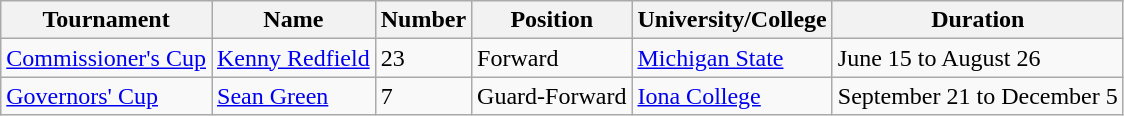<table class="wikitable">
<tr>
<th>Tournament</th>
<th>Name</th>
<th>Number</th>
<th>Position</th>
<th>University/College</th>
<th>Duration</th>
</tr>
<tr>
<td><a href='#'>Commissioner's Cup</a></td>
<td><a href='#'>Kenny Redfield</a></td>
<td>23</td>
<td>Forward</td>
<td><a href='#'>Michigan State</a></td>
<td>June 15 to August 26</td>
</tr>
<tr>
<td><a href='#'>Governors' Cup</a></td>
<td><a href='#'>Sean Green</a></td>
<td>7</td>
<td>Guard-Forward</td>
<td><a href='#'>Iona College</a></td>
<td>September 21 to December 5</td>
</tr>
</table>
